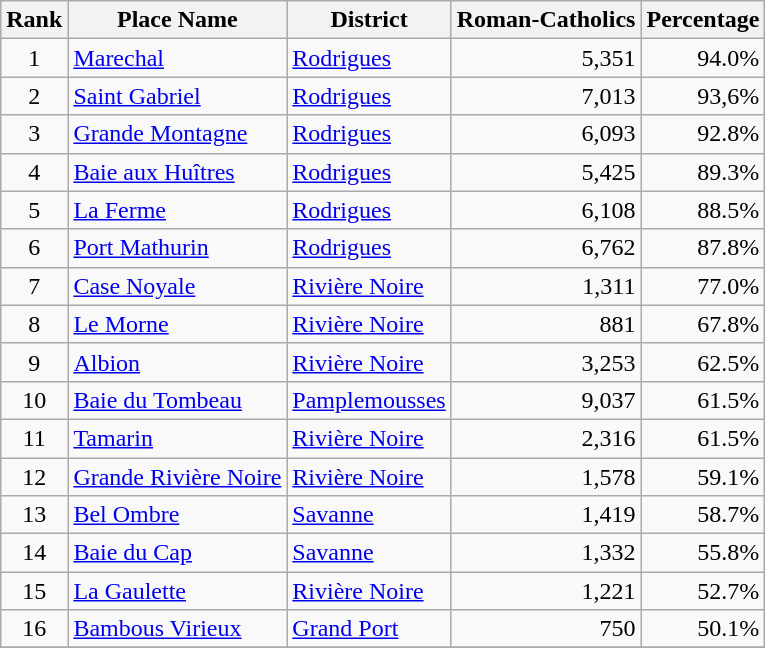<table class="wikitable sortable">
<tr>
<th>Rank</th>
<th>Place Name</th>
<th>District</th>
<th>Roman-Catholics</th>
<th>Percentage</th>
</tr>
<tr>
<td align=center>1</td>
<td><a href='#'>Marechal</a></td>
<td><a href='#'>Rodrigues</a></td>
<td align=right>5,351</td>
<td align=right>94.0%</td>
</tr>
<tr>
<td align=center>2</td>
<td><a href='#'>Saint Gabriel</a></td>
<td><a href='#'>Rodrigues</a></td>
<td align=right>7,013</td>
<td align=right>93,6%</td>
</tr>
<tr>
<td align=center>3</td>
<td><a href='#'>Grande Montagne</a></td>
<td><a href='#'>Rodrigues</a></td>
<td align=right>6,093</td>
<td align=right>92.8%</td>
</tr>
<tr>
<td align=center>4</td>
<td><a href='#'>Baie aux Huîtres</a></td>
<td><a href='#'>Rodrigues</a></td>
<td align=right>5,425</td>
<td align=right>89.3%</td>
</tr>
<tr>
<td align=center>5</td>
<td><a href='#'>La Ferme</a></td>
<td><a href='#'>Rodrigues</a></td>
<td align=right>6,108</td>
<td align=right>88.5%</td>
</tr>
<tr>
<td align=center>6</td>
<td><a href='#'>Port Mathurin</a></td>
<td><a href='#'>Rodrigues</a></td>
<td align=right>6,762</td>
<td align=right>87.8%</td>
</tr>
<tr>
<td align=center>7</td>
<td><a href='#'>Case Noyale</a></td>
<td><a href='#'>Rivière Noire</a></td>
<td align=right>1,311</td>
<td align=right>77.0%</td>
</tr>
<tr>
<td align=center>8</td>
<td><a href='#'>Le Morne</a></td>
<td><a href='#'>Rivière Noire</a></td>
<td align=right>881</td>
<td align=right>67.8%</td>
</tr>
<tr>
<td align=center>9</td>
<td><a href='#'>Albion</a></td>
<td><a href='#'>Rivière Noire</a></td>
<td align=right>3,253</td>
<td align=right>62.5%</td>
</tr>
<tr>
<td align=center>10</td>
<td><a href='#'>Baie du Tombeau</a></td>
<td><a href='#'>Pamplemousses</a></td>
<td align=right>9,037</td>
<td align=right>61.5%</td>
</tr>
<tr>
<td align=center>11</td>
<td><a href='#'>Tamarin</a></td>
<td><a href='#'>Rivière Noire</a></td>
<td align=right>2,316</td>
<td align=right>61.5%</td>
</tr>
<tr>
<td align=center>12</td>
<td><a href='#'>Grande Rivière Noire</a></td>
<td><a href='#'>Rivière Noire</a></td>
<td align=right>1,578</td>
<td align=right>59.1%</td>
</tr>
<tr>
<td align=center>13</td>
<td><a href='#'>Bel Ombre</a></td>
<td><a href='#'>Savanne</a></td>
<td align=right>1,419</td>
<td align=right>58.7%</td>
</tr>
<tr>
<td align=center>14</td>
<td><a href='#'>Baie du Cap</a></td>
<td><a href='#'>Savanne</a></td>
<td align=right>1,332</td>
<td align=right>55.8%</td>
</tr>
<tr>
<td align=center>15</td>
<td><a href='#'>La Gaulette</a></td>
<td><a href='#'>Rivière Noire</a></td>
<td align=right>1,221</td>
<td align=right>52.7%</td>
</tr>
<tr>
<td align=center>16</td>
<td><a href='#'>Bambous Virieux</a></td>
<td><a href='#'>Grand Port</a></td>
<td align=right>750</td>
<td align=right>50.1%</td>
</tr>
<tr>
</tr>
</table>
